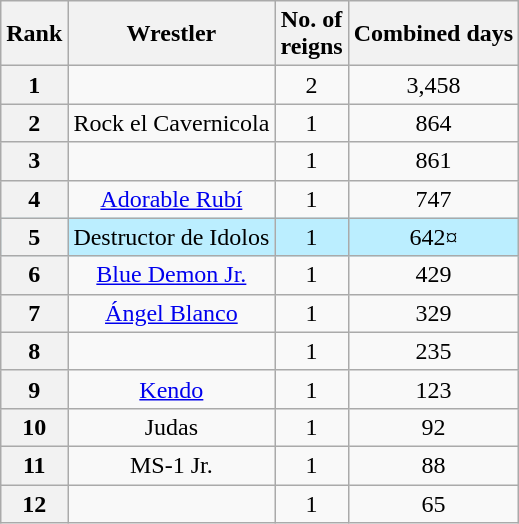<table class="wikitable sortable" style="text-align: center">
<tr>
<th data-sort-type="number" scope="col">Rank</th>
<th scope="col">Wrestler</th>
<th data-sort-type="number" scope="col">No. of<br>reigns</th>
<th data-sort-type="number" scope="col">Combined days</th>
</tr>
<tr>
<th scope="row">1</th>
<td></td>
<td>2</td>
<td>3,458</td>
</tr>
<tr>
<th scope="row">2</th>
<td>Rock el Cavernicola</td>
<td>1</td>
<td>864</td>
</tr>
<tr>
<th scope="row">3</th>
<td></td>
<td>1</td>
<td>861</td>
</tr>
<tr>
<th scope="row">4</th>
<td><a href='#'>Adorable Rubí</a></td>
<td>1</td>
<td>747</td>
</tr>
<tr style="background-color:#bbeeff">
<th scope="row">5</th>
<td>Destructor de Idolos</td>
<td>1</td>
<td>642¤</td>
</tr>
<tr>
<th scope="row">6</th>
<td><a href='#'>Blue Demon Jr.</a></td>
<td>1</td>
<td>429</td>
</tr>
<tr>
<th scope="row">7</th>
<td><a href='#'>Ángel Blanco</a></td>
<td>1</td>
<td>329</td>
</tr>
<tr>
<th scope="row">8</th>
<td></td>
<td>1</td>
<td>235</td>
</tr>
<tr>
<th scope="row">9</th>
<td><a href='#'>Kendo</a></td>
<td>1</td>
<td>123</td>
</tr>
<tr>
<th scope="row">10</th>
<td>Judas</td>
<td>1</td>
<td>92</td>
</tr>
<tr>
<th scope="row">11</th>
<td>MS-1 Jr.</td>
<td>1</td>
<td>88</td>
</tr>
<tr>
<th scope="row">12</th>
<td></td>
<td>1</td>
<td>65</td>
</tr>
</table>
